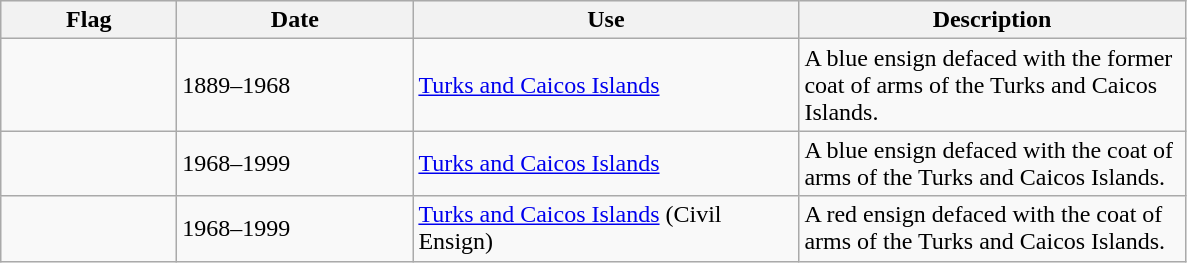<table class="wikitable">
<tr style="background:#efefef;">
<th style="width:110px;">Flag</th>
<th style="width:150px;">Date</th>
<th style="width:250px;">Use</th>
<th style="width:250px;">Description</th>
</tr>
<tr>
<td></td>
<td>1889–1968</td>
<td><a href='#'>Turks and Caicos Islands</a></td>
<td>A blue ensign defaced with the former coat of arms of the Turks and Caicos Islands.</td>
</tr>
<tr>
<td></td>
<td>1968–1999</td>
<td><a href='#'>Turks and Caicos Islands</a></td>
<td>A blue ensign defaced with the coat of arms of the Turks and Caicos Islands.</td>
</tr>
<tr>
<td></td>
<td>1968–1999</td>
<td><a href='#'>Turks and Caicos Islands</a> (Civil Ensign)</td>
<td>A red ensign defaced with the coat of arms of the Turks and Caicos Islands.</td>
</tr>
</table>
